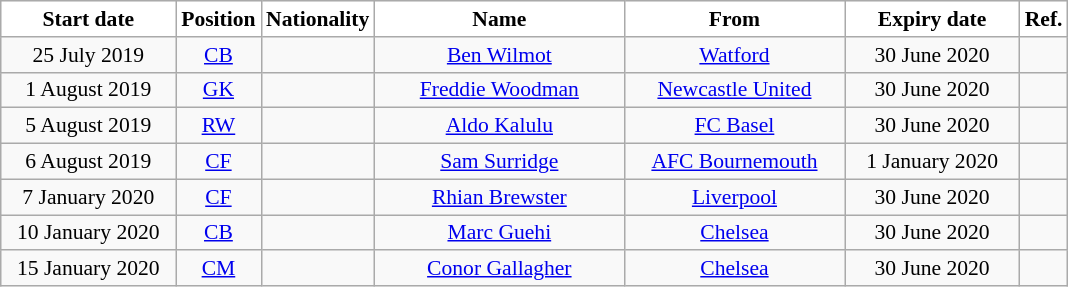<table class="wikitable" style="text-align:center; font-size:90%; ">
<tr>
<th style="background:white; color:black; width:110px;">Start date</th>
<th style="background:white; color:black; width:50px;">Position</th>
<th style="background:white; color:black; width:50px;">Nationality</th>
<th style="background:white; color:black; width:160px;">Name</th>
<th style="background:white; color:black; width:140px;">From</th>
<th style="background:white; color:black; width:110px;">Expiry date</th>
<th style="background:white; color:black;">Ref.</th>
</tr>
<tr>
<td>25 July 2019</td>
<td><a href='#'>CB</a></td>
<td></td>
<td><a href='#'>Ben Wilmot</a></td>
<td><a href='#'>Watford</a></td>
<td>30 June 2020</td>
<td></td>
</tr>
<tr>
<td>1 August 2019</td>
<td><a href='#'>GK</a></td>
<td></td>
<td><a href='#'>Freddie Woodman</a></td>
<td><a href='#'>Newcastle United</a></td>
<td>30 June 2020</td>
<td></td>
</tr>
<tr>
<td>5 August 2019</td>
<td><a href='#'>RW</a></td>
<td></td>
<td><a href='#'>Aldo Kalulu</a></td>
<td><a href='#'>FC Basel</a></td>
<td>30 June 2020</td>
<td></td>
</tr>
<tr>
<td>6 August 2019</td>
<td><a href='#'>CF</a></td>
<td></td>
<td><a href='#'>Sam Surridge</a></td>
<td><a href='#'>AFC Bournemouth</a></td>
<td>1 January 2020</td>
<td></td>
</tr>
<tr>
<td>7 January 2020</td>
<td><a href='#'>CF</a></td>
<td></td>
<td><a href='#'>Rhian Brewster</a></td>
<td><a href='#'>Liverpool</a></td>
<td>30 June 2020</td>
<td></td>
</tr>
<tr>
<td>10 January 2020</td>
<td><a href='#'>CB</a></td>
<td></td>
<td><a href='#'>Marc Guehi</a></td>
<td><a href='#'>Chelsea</a></td>
<td>30 June 2020</td>
<td></td>
</tr>
<tr>
<td>15 January 2020</td>
<td><a href='#'>CM</a></td>
<td></td>
<td><a href='#'>Conor Gallagher</a></td>
<td><a href='#'>Chelsea</a></td>
<td>30 June 2020</td>
<td></td>
</tr>
</table>
